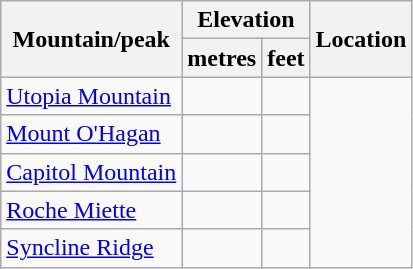<table class=wikitable>
<tr>
<th rowspan=2>Mountain/peak</th>
<th colspan=2>Elevation</th>
<th rowspan=2>Location</th>
</tr>
<tr>
<th>metres</th>
<th>feet</th>
</tr>
<tr>
<td><a href='#'>Utopia Mountain</a></td>
<td></td>
<td></td>
</tr>
<tr>
<td><a href='#'>Mount O'Hagan</a></td>
<td></td>
<td></td>
</tr>
<tr>
<td><a href='#'>Capitol Mountain</a></td>
<td></td>
<td></td>
</tr>
<tr>
<td><a href='#'>Roche Miette</a></td>
<td></td>
<td></td>
</tr>
<tr>
<td><a href='#'>Syncline Ridge</a></td>
<td></td>
<td></td>
</tr>
</table>
